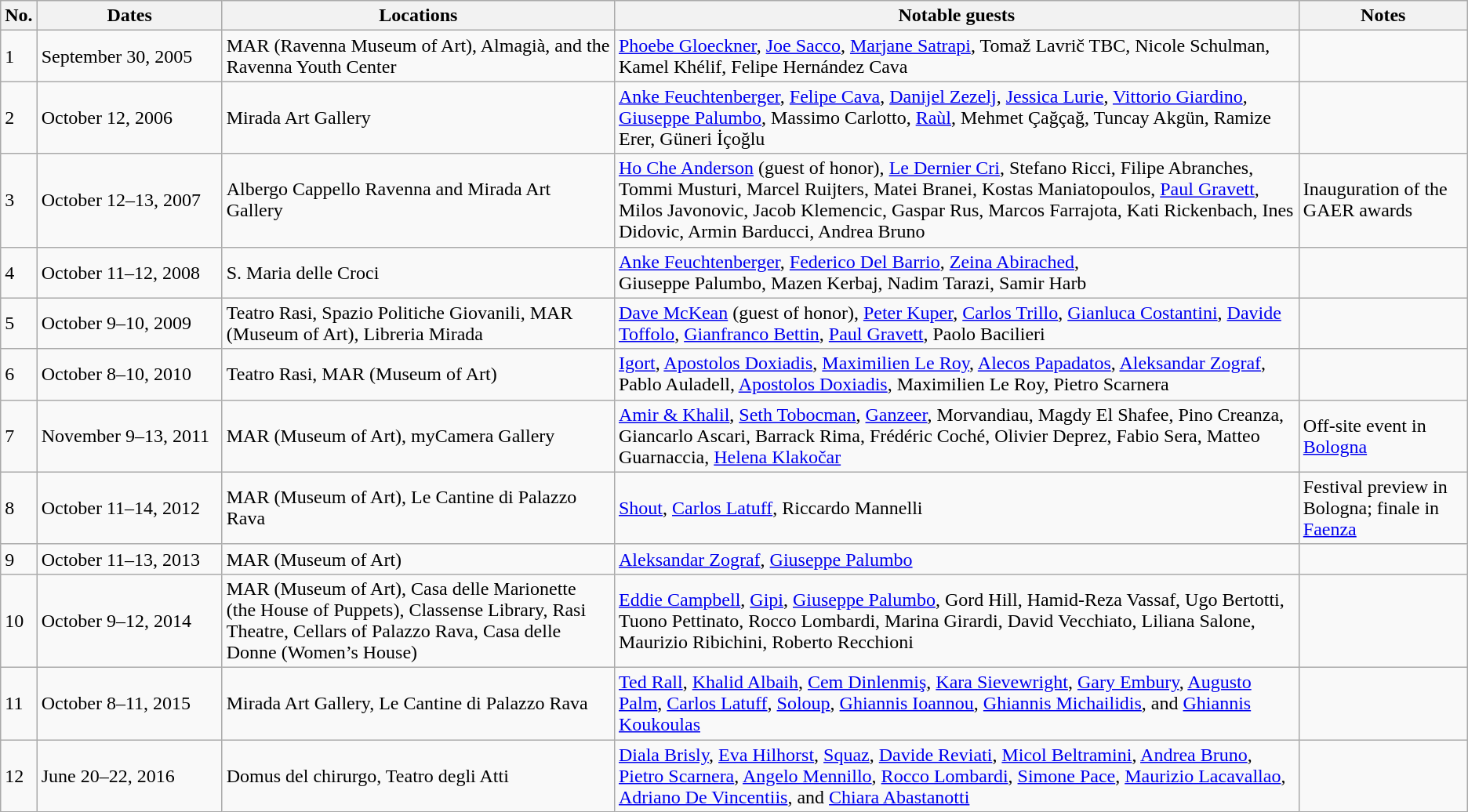<table class="wikitable">
<tr>
<th>No.</th>
<th width=150px>Dates</th>
<th>Locations</th>
<th>Notable guests</th>
<th>Notes</th>
</tr>
<tr>
<td>1</td>
<td>September 30, 2005</td>
<td>MAR (Ravenna Museum of Art), Almagià, and the Ravenna Youth Center</td>
<td><a href='#'>Phoebe Gloeckner</a>, <a href='#'>Joe Sacco</a>, <a href='#'>Marjane Satrapi</a>, Tomaž Lavrič TBC, Nicole Schulman, Kamel Khélif, Felipe Hernández Cava</td>
<td></td>
</tr>
<tr>
<td>2</td>
<td>October 12, 2006</td>
<td>Mirada Art Gallery</td>
<td><a href='#'>Anke Feuchtenberger</a>, <a href='#'>Felipe Cava</a>, <a href='#'>Danijel Zezelj</a>, <a href='#'>Jessica Lurie</a>, <a href='#'>Vittorio Giardino</a>, <a href='#'>Giuseppe Palumbo</a>, Massimo Carlotto, <a href='#'>Raùl</a>, Mehmet Çağçağ, Tuncay Akgün, Ramize Erer, Güneri İçoğlu</td>
<td></td>
</tr>
<tr>
<td>3</td>
<td>October 12–13, 2007</td>
<td>Albergo Cappello Ravenna and Mirada Art Gallery</td>
<td><a href='#'>Ho Che Anderson</a> (guest of honor), <a href='#'>Le Dernier Cri</a>, Stefano Ricci, Filipe Abranches, Tommi Musturi, Marcel Ruijters, Matei Branei, Kostas Maniatopoulos, <a href='#'>Paul Gravett</a>, Milos Javonovic, Jacob Klemencic, Gaspar Rus, Marcos Farrajota, Kati Rickenbach, Ines Didovic, Armin Barducci, Andrea Bruno</td>
<td>Inauguration of the GAER awards</td>
</tr>
<tr>
<td>4</td>
<td>October 11–12, 2008</td>
<td>S. Maria delle Croci</td>
<td><a href='#'>Anke Feuchtenberger</a>, <a href='#'>Federico Del Barrio</a>, <a href='#'>Zeina Abirached</a>,<br>Giuseppe Palumbo, Mazen Kerbaj, Nadim Tarazi, Samir Harb</td>
<td></td>
</tr>
<tr>
<td>5</td>
<td>October 9–10, 2009</td>
<td>Teatro Rasi, Spazio Politiche Giovanili, MAR (Museum of Art), Libreria Mirada</td>
<td><a href='#'>Dave McKean</a> (guest of honor), <a href='#'>Peter Kuper</a>, <a href='#'>Carlos Trillo</a>, <a href='#'>Gianluca Costantini</a>, <a href='#'>Davide Toffolo</a>, <a href='#'>Gianfranco Bettin</a>, <a href='#'>Paul Gravett</a>, Paolo Bacilieri</td>
<td></td>
</tr>
<tr>
<td>6</td>
<td>October 8–10, 2010</td>
<td>Teatro Rasi, MAR (Museum of Art)</td>
<td><a href='#'>Igort</a>, <a href='#'>Apostolos Doxiadis</a>, <a href='#'>Maximilien Le Roy</a>, <a href='#'>Alecos Papadatos</a>, <a href='#'>Aleksandar Zograf</a>, Pablo Auladell, <a href='#'>Apostolos Doxiadis</a>, Maximilien Le Roy, Pietro Scarnera</td>
<td></td>
</tr>
<tr>
<td>7</td>
<td>November 9–13, 2011</td>
<td>MAR (Museum of Art), myCamera Gallery</td>
<td><a href='#'>Amir & Khalil</a>, <a href='#'>Seth Tobocman</a>, <a href='#'>Ganzeer</a>, Morvandiau, Magdy El Shafee, Pino Creanza, Giancarlo Ascari, Barrack Rima, Frédéric Coché, Olivier Deprez, Fabio Sera, Matteo Guarnaccia, <a href='#'>Helena Klakočar</a></td>
<td>Off-site event in <a href='#'>Bologna</a></td>
</tr>
<tr>
<td>8</td>
<td>October 11–14, 2012</td>
<td>MAR (Museum of Art), Le Cantine di Palazzo Rava</td>
<td><a href='#'>Shout</a>, <a href='#'>Carlos Latuff</a>, Riccardo Mannelli</td>
<td>Festival preview in Bologna; finale in <a href='#'>Faenza</a></td>
</tr>
<tr>
<td>9</td>
<td>October 11–13, 2013</td>
<td>MAR (Museum of Art)</td>
<td><a href='#'>Aleksandar Zograf</a>, <a href='#'>Giuseppe Palumbo</a></td>
<td></td>
</tr>
<tr>
<td>10</td>
<td>October 9–12, 2014</td>
<td>MAR (Museum of Art), Casa delle Marionette (the House of Puppets), Classense Library, Rasi Theatre, Cellars of Palazzo Rava, Casa delle Donne (Women’s House)</td>
<td><a href='#'>Eddie Campbell</a>, <a href='#'>Gipi</a>, <a href='#'>Giuseppe Palumbo</a>, Gord Hill, Hamid-Reza Vassaf, Ugo Bertotti, Tuono Pettinato, Rocco Lombardi, Marina Girardi, David Vecchiato, Liliana Salone, Maurizio Ribichini, Roberto Recchioni</td>
<td></td>
</tr>
<tr>
<td>11</td>
<td>October 8–11, 2015</td>
<td>Mirada Art Gallery, Le Cantine di Palazzo Rava</td>
<td><a href='#'>Ted Rall</a>, <a href='#'>Khalid Albaih</a>, <a href='#'>Cem Dinlenmiş</a>, <a href='#'>Kara Sievewright</a>, <a href='#'>Gary Embury</a>, <a href='#'>Augusto Palm</a>, <a href='#'>Carlos Latuff</a>, <a href='#'>Soloup</a>, <a href='#'>Ghiannis Ioannou</a>, <a href='#'>Ghiannis Michailidis</a>, and <a href='#'>Ghiannis Koukoulas</a></td>
<td></td>
</tr>
<tr>
<td>12</td>
<td>June 20–22, 2016</td>
<td>Domus del chirurgo, Teatro degli Atti</td>
<td><a href='#'>Diala Brisly</a>, <a href='#'>Eva Hilhorst</a>, <a href='#'>Squaz</a>, <a href='#'>Davide Reviati</a>, <a href='#'>Micol Beltramini</a>, <a href='#'>Andrea Bruno</a>, <a href='#'>Pietro Scarnera</a>, <a href='#'>Angelo Mennillo</a>, <a href='#'>Rocco Lombardi</a>, <a href='#'>Simone Pace</a>, <a href='#'>Maurizio Lacavallao</a>, <a href='#'>Adriano De Vincentiis</a>, and <a href='#'>Chiara Abastanotti</a></td>
<td></td>
</tr>
</table>
